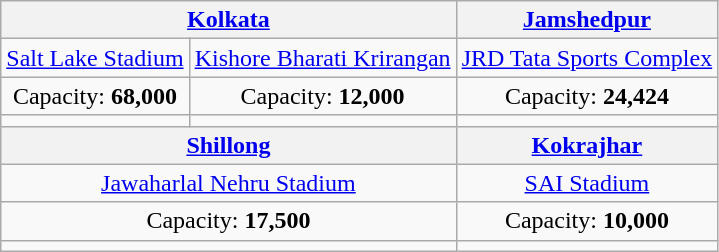<table class="wikitable" style="text-align:center;">
<tr>
<th colspan="2"><a href='#'>Kolkata</a></th>
<th><a href='#'>Jamshedpur</a></th>
</tr>
<tr>
<td><a href='#'>Salt Lake Stadium</a></td>
<td><a href='#'>Kishore Bharati Krirangan</a></td>
<td><a href='#'>JRD Tata Sports Complex</a></td>
</tr>
<tr>
<td>Capacity: <strong>68,000</strong></td>
<td>Capacity: <strong>12,000</strong></td>
<td>Capacity: <strong>24,424</strong></td>
</tr>
<tr>
<td></td>
<td></td>
<td></td>
</tr>
<tr>
<th colspan="2"><a href='#'>Shillong</a></th>
<th><a href='#'>Kokrajhar</a></th>
</tr>
<tr>
<td colspan="2"><a href='#'>Jawaharlal Nehru Stadium</a></td>
<td><a href='#'>SAI Stadium</a></td>
</tr>
<tr>
<td colspan="2">Capacity: <strong>17,500</strong></td>
<td>Capacity: <strong>10,000</strong></td>
</tr>
<tr>
<td colspan="2"></td>
<td></td>
</tr>
</table>
